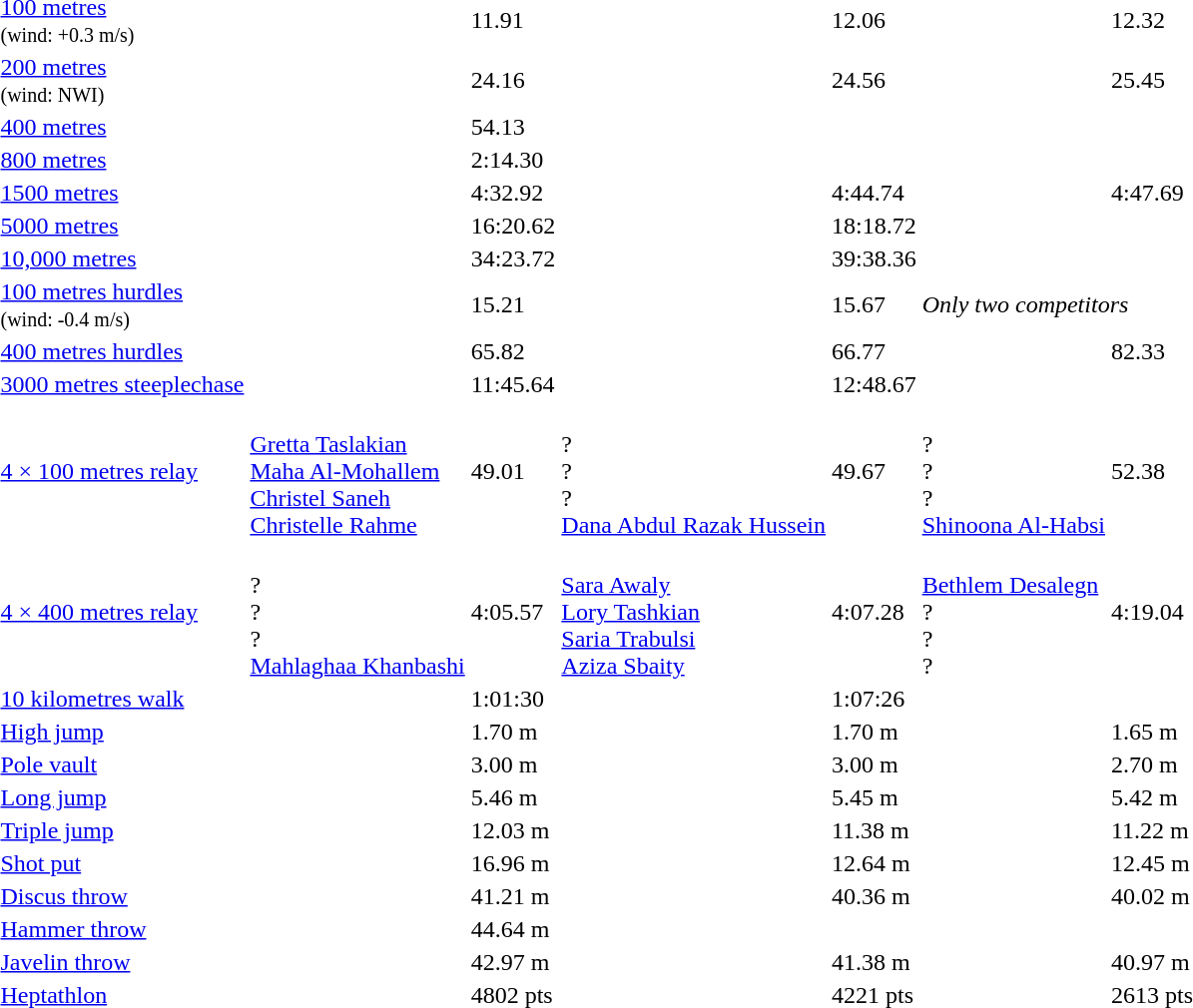<table>
<tr>
<td align=left><a href='#'>100 metres</a><br><small>(wind: +0.3 m/s)</small></td>
<td></td>
<td>11.91</td>
<td></td>
<td>12.06</td>
<td></td>
<td>12.32</td>
</tr>
<tr>
<td align=left><a href='#'>200 metres</a><br><small>(wind: NWI)</small></td>
<td></td>
<td>24.16</td>
<td></td>
<td>24.56</td>
<td></td>
<td>25.45 </td>
</tr>
<tr>
<td align=left><a href='#'>400 metres</a></td>
<td></td>
<td>54.13</td>
<td></td>
<td></td>
<td></td>
<td></td>
</tr>
<tr>
<td align=left><a href='#'>800 metres</a></td>
<td></td>
<td>2:14.30</td>
<td></td>
<td></td>
<td></td>
<td></td>
</tr>
<tr>
<td align=left><a href='#'>1500 metres</a></td>
<td></td>
<td>4:32.92</td>
<td></td>
<td>4:44.74</td>
<td></td>
<td>4:47.69</td>
</tr>
<tr>
<td align=left><a href='#'>5000 metres</a></td>
<td></td>
<td>16:20.62</td>
<td></td>
<td>18:18.72</td>
<td></td>
<td></td>
</tr>
<tr>
<td align=left><a href='#'>10,000 metres</a></td>
<td></td>
<td>34:23.72</td>
<td></td>
<td>39:38.36</td>
<td></td>
<td></td>
</tr>
<tr>
<td align=left><a href='#'>100 metres hurdles</a><br><small>(wind: -0.4 m/s)</small></td>
<td></td>
<td>15.21</td>
<td></td>
<td>15.67</td>
<td colspan=2><em>Only two competitors</em></td>
</tr>
<tr>
<td align=left><a href='#'>400 metres hurdles</a></td>
<td></td>
<td>65.82</td>
<td></td>
<td>66.77</td>
<td></td>
<td>82.33</td>
</tr>
<tr>
<td align=left><a href='#'>3000 metres steeplechase</a></td>
<td></td>
<td>11:45.64 </td>
<td></td>
<td>12:48.67</td>
<td></td>
<td></td>
</tr>
<tr>
<td align=left><a href='#'>4 × 100 metres relay</a></td>
<td valign="top"><br><a href='#'>Gretta Taslakian</a><br><a href='#'>Maha Al-Mohallem</a><br><a href='#'>Christel Saneh</a><br><a href='#'>Christelle Rahme</a></td>
<td>49.01</td>
<td valign="top"><br>?<br>?<br>?<br><a href='#'>Dana Abdul Razak Hussein</a></td>
<td>49.67</td>
<td valign="top"><br>?<br>?<br>?<br><a href='#'>Shinoona Al-Habsi</a></td>
<td>52.38</td>
</tr>
<tr>
<td align=left><a href='#'>4 × 400 metres relay</a></td>
<td valign="top"><br>?<br>?<br>?<br><a href='#'>Mahlaghaa Khanbashi</a></td>
<td>4:05.57</td>
<td valign="top"><br><a href='#'>Sara Awaly</a><br><a href='#'>Lory Tashkian</a><br><a href='#'>Saria Trabulsi</a><br><a href='#'>Aziza Sbaity</a></td>
<td>4:07.28</td>
<td valign="top"><br><a href='#'>Bethlem Desalegn</a><br>?<br>?<br>?</td>
<td>4:19.04 </td>
</tr>
<tr>
<td align=left><a href='#'>10 kilometres walk</a></td>
<td></td>
<td>1:01:30</td>
<td></td>
<td>1:07:26 </td>
<td></td>
<td></td>
</tr>
<tr>
<td align=left><a href='#'>High jump</a></td>
<td></td>
<td>1.70 m</td>
<td></td>
<td>1.70 m</td>
<td></td>
<td>1.65 m</td>
</tr>
<tr>
<td align=left><a href='#'>Pole vault</a></td>
<td></td>
<td>3.00 m</td>
<td></td>
<td>3.00 m</td>
<td></td>
<td>2.70	m </td>
</tr>
<tr>
<td align=left><a href='#'>Long jump</a></td>
<td></td>
<td>5.46 m</td>
<td></td>
<td>5.45 m</td>
<td></td>
<td>5.42 m</td>
</tr>
<tr>
<td align=left><a href='#'>Triple jump</a></td>
<td></td>
<td>12.03 m</td>
<td></td>
<td>11.38 m</td>
<td></td>
<td>11.22 m</td>
</tr>
<tr>
<td align=left><a href='#'>Shot put</a></td>
<td></td>
<td>16.96 m</td>
<td></td>
<td>12.64 m</td>
<td></td>
<td>12.45 m</td>
</tr>
<tr>
<td align=left><a href='#'>Discus throw</a></td>
<td></td>
<td>41.21 m</td>
<td></td>
<td>40.36 m</td>
<td></td>
<td>40.02 m</td>
</tr>
<tr>
<td align=left><a href='#'>Hammer throw</a></td>
<td></td>
<td>44.64 m</td>
<td></td>
<td></td>
<td></td>
<td></td>
</tr>
<tr>
<td align=left><a href='#'>Javelin throw</a></td>
<td></td>
<td>42.97 m </td>
<td></td>
<td>41.38 m</td>
<td></td>
<td>40.97 m</td>
</tr>
<tr>
<td align=left><a href='#'>Heptathlon</a></td>
<td></td>
<td>4802 pts </td>
<td></td>
<td>4221 pts</td>
<td></td>
<td>2613 pts </td>
</tr>
</table>
